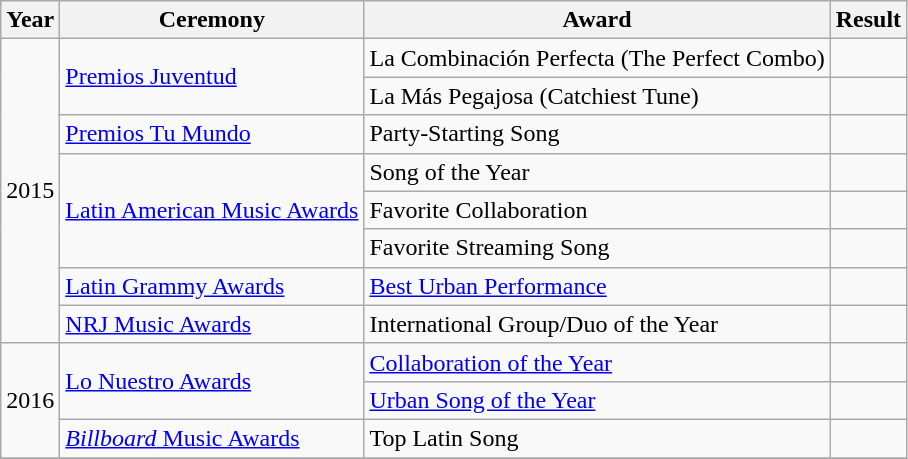<table class="wikitable">
<tr>
<th>Year</th>
<th>Ceremony</th>
<th>Award</th>
<th>Result</th>
</tr>
<tr>
<td rowspan=8>2015</td>
<td rowspan=2><a href='#'>Premios Juventud</a></td>
<td>La Combinación Perfecta (The Perfect Combo)</td>
<td></td>
</tr>
<tr>
<td>La Más Pegajosa (Catchiest Tune)</td>
<td></td>
</tr>
<tr>
<td rowspan=1><a href='#'>Premios Tu Mundo</a></td>
<td>Party-Starting Song</td>
<td></td>
</tr>
<tr>
<td rowspan=3><a href='#'>Latin American Music Awards</a></td>
<td>Song of the Year</td>
<td></td>
</tr>
<tr>
<td>Favorite Collaboration</td>
<td></td>
</tr>
<tr>
<td>Favorite Streaming Song</td>
<td></td>
</tr>
<tr>
<td><a href='#'>Latin Grammy Awards</a></td>
<td><a href='#'>Best Urban Performance</a></td>
<td></td>
</tr>
<tr>
<td><a href='#'>NRJ Music Awards</a></td>
<td>International Group/Duo of the Year</td>
<td></td>
</tr>
<tr>
<td rowspan=3>2016</td>
<td rowspan=2><a href='#'>Lo Nuestro Awards</a></td>
<td><a href='#'>Collaboration of the Year</a></td>
<td></td>
</tr>
<tr>
<td><a href='#'>Urban Song of the Year</a></td>
<td></td>
</tr>
<tr>
<td><a href='#'><em>Billboard</em> Music Awards</a></td>
<td>Top Latin Song</td>
<td></td>
</tr>
<tr>
</tr>
</table>
